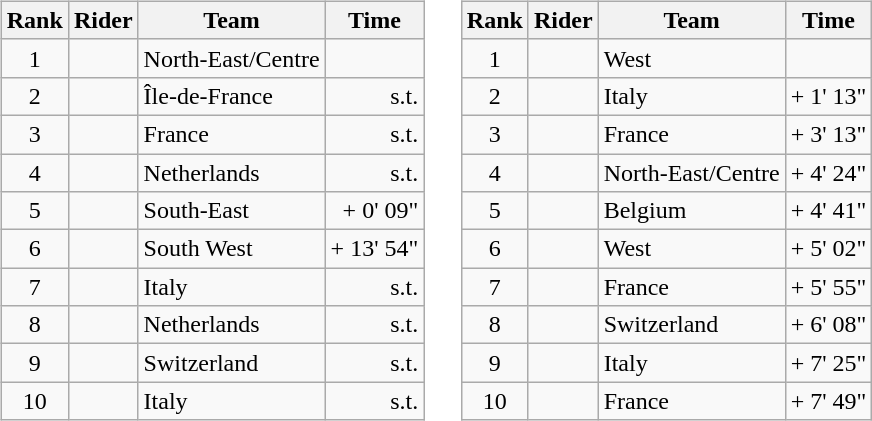<table>
<tr>
<td><br><table class="wikitable">
<tr>
<th scope="col">Rank</th>
<th scope="col">Rider</th>
<th scope="col">Team</th>
<th scope="col">Time</th>
</tr>
<tr>
<td style="text-align:center;">1</td>
<td></td>
<td>North-East/Centre</td>
<td style="text-align:right;"></td>
</tr>
<tr>
<td style="text-align:center;">2</td>
<td></td>
<td>Île-de-France</td>
<td style="text-align:right;">s.t.</td>
</tr>
<tr>
<td style="text-align:center;">3</td>
<td></td>
<td>France</td>
<td style="text-align:right;">s.t.</td>
</tr>
<tr>
<td style="text-align:center;">4</td>
<td></td>
<td>Netherlands</td>
<td style="text-align:right;">s.t.</td>
</tr>
<tr>
<td style="text-align:center;">5</td>
<td></td>
<td>South-East</td>
<td style="text-align:right;">+ 0' 09"</td>
</tr>
<tr>
<td style="text-align:center;">6</td>
<td></td>
<td>South West</td>
<td style="text-align:right;">+ 13' 54"</td>
</tr>
<tr>
<td style="text-align:center;">7</td>
<td></td>
<td>Italy</td>
<td style="text-align:right;">s.t.</td>
</tr>
<tr>
<td style="text-align:center;">8</td>
<td></td>
<td>Netherlands</td>
<td style="text-align:right;">s.t.</td>
</tr>
<tr>
<td style="text-align:center;">9</td>
<td> </td>
<td>Switzerland</td>
<td style="text-align:right;">s.t.</td>
</tr>
<tr>
<td style="text-align:center;">10</td>
<td></td>
<td>Italy</td>
<td style="text-align:right;">s.t.</td>
</tr>
</table>
</td>
<td></td>
<td><br><table class="wikitable">
<tr>
<th scope="col">Rank</th>
<th scope="col">Rider</th>
<th scope="col">Team</th>
<th scope="col">Time</th>
</tr>
<tr>
<td style="text-align:center;">1</td>
<td> </td>
<td>West</td>
<td style="text-align:right;"></td>
</tr>
<tr>
<td style="text-align:center;">2</td>
<td></td>
<td>Italy</td>
<td style="text-align:right;">+ 1' 13"</td>
</tr>
<tr>
<td style="text-align:center;">3</td>
<td></td>
<td>France</td>
<td style="text-align:right;">+ 3' 13"</td>
</tr>
<tr>
<td style="text-align:center;">4</td>
<td></td>
<td>North-East/Centre</td>
<td style="text-align:right;">+ 4' 24"</td>
</tr>
<tr>
<td style="text-align:center;">5</td>
<td></td>
<td>Belgium</td>
<td style="text-align:right;">+ 4' 41"</td>
</tr>
<tr>
<td style="text-align:center;">6</td>
<td></td>
<td>West</td>
<td style="text-align:right;">+ 5' 02"</td>
</tr>
<tr>
<td style="text-align:center;">7</td>
<td></td>
<td>France</td>
<td style="text-align:right;">+ 5' 55"</td>
</tr>
<tr>
<td style="text-align:center;">8</td>
<td> </td>
<td>Switzerland</td>
<td style="text-align:right;">+ 6' 08"</td>
</tr>
<tr>
<td style="text-align:center;">9</td>
<td></td>
<td>Italy</td>
<td style="text-align:right;">+ 7' 25"</td>
</tr>
<tr>
<td style="text-align:center;">10</td>
<td></td>
<td>France</td>
<td style="text-align:right;">+ 7' 49"</td>
</tr>
</table>
</td>
</tr>
</table>
